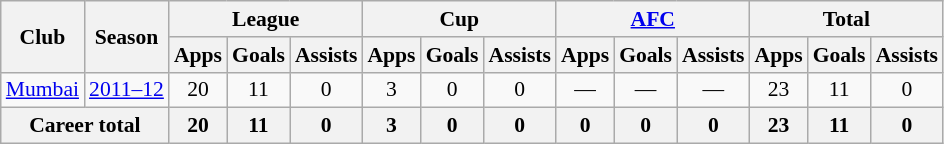<table class="wikitable" style="font-size:90%; text-align:center;">
<tr>
<th rowspan="2">Club</th>
<th rowspan="2">Season</th>
<th colspan="3">League</th>
<th colspan="3">Cup</th>
<th colspan="3"><a href='#'>AFC</a></th>
<th colspan="3">Total</th>
</tr>
<tr>
<th>Apps</th>
<th>Goals</th>
<th>Assists</th>
<th>Apps</th>
<th>Goals</th>
<th>Assists</th>
<th>Apps</th>
<th>Goals</th>
<th>Assists</th>
<th>Apps</th>
<th>Goals</th>
<th>Assists</th>
</tr>
<tr>
<td rowspan="1"><a href='#'>Mumbai</a></td>
<td><a href='#'>2011–12</a></td>
<td>20</td>
<td>11</td>
<td>0</td>
<td>3</td>
<td>0</td>
<td>0</td>
<td>—</td>
<td>—</td>
<td>—</td>
<td>23</td>
<td>11</td>
<td>0</td>
</tr>
<tr>
<th colspan="2">Career total</th>
<th>20</th>
<th>11</th>
<th>0</th>
<th>3</th>
<th>0</th>
<th>0</th>
<th>0</th>
<th>0</th>
<th>0</th>
<th>23</th>
<th>11</th>
<th>0</th>
</tr>
</table>
